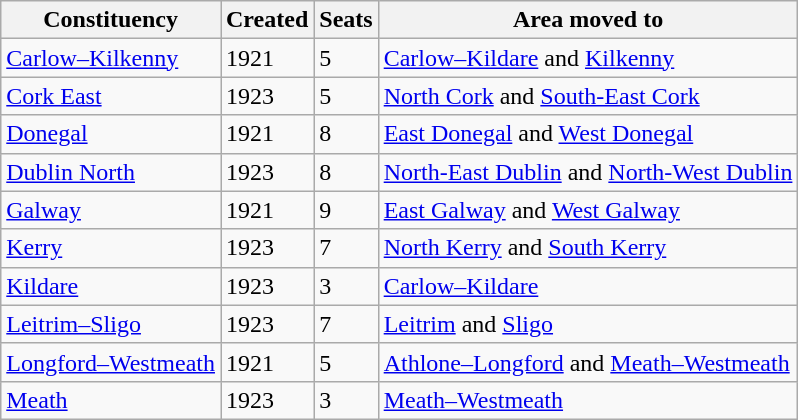<table class="wikitable">
<tr>
<th>Constituency</th>
<th>Created</th>
<th>Seats</th>
<th>Area moved to</th>
</tr>
<tr>
<td><a href='#'>Carlow–Kilkenny</a></td>
<td>1921</td>
<td>5</td>
<td><a href='#'>Carlow–Kildare</a> and <a href='#'>Kilkenny</a></td>
</tr>
<tr>
<td><a href='#'>Cork East</a></td>
<td>1923</td>
<td>5</td>
<td><a href='#'>North Cork</a> and <a href='#'>South-East Cork</a></td>
</tr>
<tr>
<td><a href='#'>Donegal</a></td>
<td>1921</td>
<td>8</td>
<td><a href='#'>East Donegal</a> and <a href='#'>West Donegal</a></td>
</tr>
<tr>
<td><a href='#'>Dublin North</a></td>
<td>1923</td>
<td>8</td>
<td><a href='#'>North-East Dublin</a> and <a href='#'>North-West Dublin</a></td>
</tr>
<tr>
<td><a href='#'>Galway</a></td>
<td>1921</td>
<td>9</td>
<td><a href='#'>East Galway</a> and <a href='#'>West Galway</a></td>
</tr>
<tr>
<td><a href='#'>Kerry</a></td>
<td>1923</td>
<td>7</td>
<td><a href='#'>North Kerry</a> and <a href='#'>South Kerry</a></td>
</tr>
<tr>
<td><a href='#'>Kildare</a></td>
<td>1923</td>
<td>3</td>
<td><a href='#'>Carlow–Kildare</a></td>
</tr>
<tr>
<td><a href='#'>Leitrim–Sligo</a></td>
<td>1923</td>
<td>7</td>
<td><a href='#'>Leitrim</a> and <a href='#'>Sligo</a></td>
</tr>
<tr>
<td><a href='#'>Longford–Westmeath</a></td>
<td>1921</td>
<td>5</td>
<td><a href='#'>Athlone–Longford</a> and <a href='#'>Meath–Westmeath</a></td>
</tr>
<tr>
<td><a href='#'>Meath</a></td>
<td>1923</td>
<td>3</td>
<td><a href='#'>Meath–Westmeath</a></td>
</tr>
</table>
